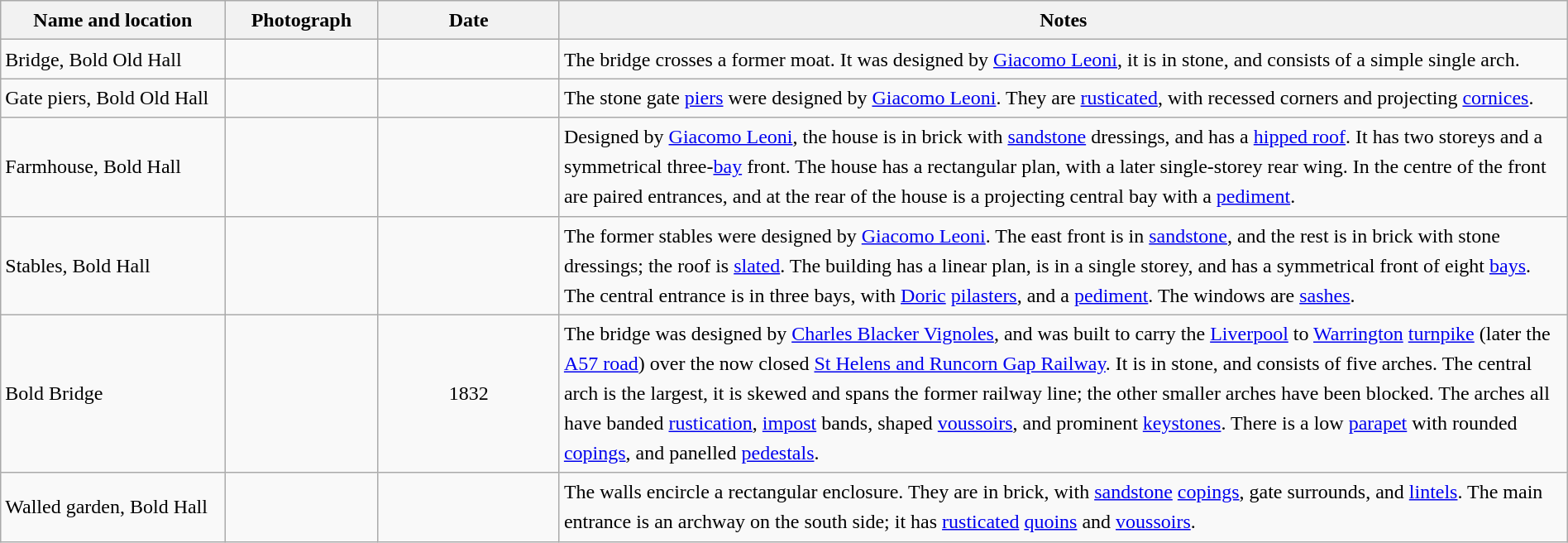<table class="wikitable sortable plainrowheaders" style="width:100%;border:0px;text-align:left;line-height:150%;">
<tr>
<th scope="col"  style="width:150px">Name and location</th>
<th scope="col"  style="width:100px" class="unsortable">Photograph</th>
<th scope="col"  style="width:120px">Date</th>
<th scope="col"  style="width:700px" class="unsortable">Notes</th>
</tr>
<tr>
<td>Bridge, Bold Old Hall<br><small></small></td>
<td></td>
<td align="center"></td>
<td>The bridge crosses a former moat.  It was designed by <a href='#'>Giacomo Leoni</a>, it is in stone, and consists of a simple single arch.</td>
</tr>
<tr>
<td>Gate piers, Bold Old Hall<br><small></small></td>
<td></td>
<td align="center"></td>
<td>The stone gate <a href='#'>piers</a> were designed by <a href='#'>Giacomo Leoni</a>.  They are <a href='#'>rusticated</a>, with recessed corners and projecting <a href='#'>cornices</a>.</td>
</tr>
<tr>
<td>Farmhouse, Bold Hall<br><small></small></td>
<td></td>
<td align="center"></td>
<td>Designed by <a href='#'>Giacomo Leoni</a>, the house is in brick with <a href='#'>sandstone</a> dressings, and has a <a href='#'>hipped roof</a>.  It has two storeys and a  symmetrical three-<a href='#'>bay</a> front.  The house has a rectangular plan, with a later single-storey rear wing.  In the centre of the front are paired entrances, and at the rear of the house is a projecting central bay with a <a href='#'>pediment</a>.</td>
</tr>
<tr>
<td>Stables, Bold Hall<br><small></small></td>
<td></td>
<td align="center"></td>
<td>The former stables were designed by <a href='#'>Giacomo Leoni</a>.  The east front is in <a href='#'>sandstone</a>, and the rest is in brick with stone dressings; the roof is <a href='#'>slated</a>.  The building has a linear plan, is in a single storey, and has a symmetrical front of eight <a href='#'>bays</a>.  The central entrance is in three bays, with <a href='#'>Doric</a> <a href='#'>pilasters</a>, and a <a href='#'>pediment</a>.  The windows are <a href='#'>sashes</a>.</td>
</tr>
<tr>
<td>Bold Bridge<br><small></small></td>
<td></td>
<td align="center">1832</td>
<td>The bridge was designed by <a href='#'>Charles Blacker Vignoles</a>, and was built to carry the <a href='#'>Liverpool</a> to <a href='#'>Warrington</a> <a href='#'>turnpike</a> (later the <a href='#'>A57 road</a>) over the now closed <a href='#'>St Helens and Runcorn Gap Railway</a>.  It is in stone, and consists of five arches.  The central arch is the largest, it is skewed and spans the former railway line; the other smaller arches have been blocked.  The arches all have banded <a href='#'>rustication</a>, <a href='#'>impost</a> bands, shaped <a href='#'>voussoirs</a>, and prominent <a href='#'>keystones</a>.  There is a low <a href='#'>parapet</a> with rounded <a href='#'>copings</a>, and panelled <a href='#'>pedestals</a>.</td>
</tr>
<tr>
<td>Walled garden, Bold Hall<br><small></small></td>
<td></td>
<td align="center"></td>
<td>The walls encircle a rectangular enclosure.  They are in brick, with <a href='#'>sandstone</a> <a href='#'>copings</a>, gate surrounds, and <a href='#'>lintels</a>.  The main entrance is an archway on the south side; it has <a href='#'>rusticated</a> <a href='#'>quoins</a> and <a href='#'>voussoirs</a>.</td>
</tr>
<tr>
</tr>
</table>
